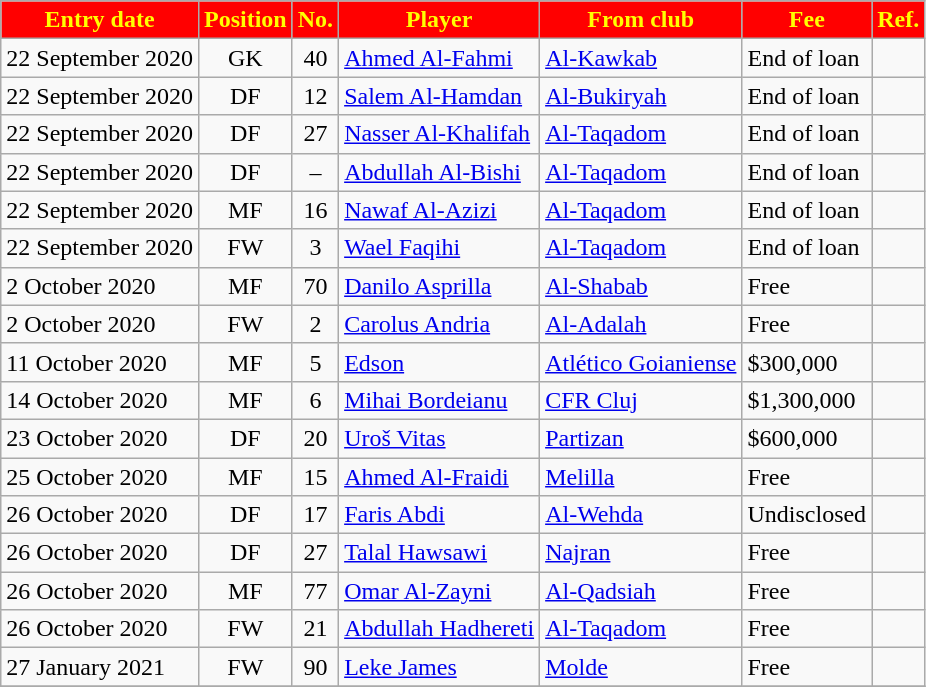<table class="wikitable sortable">
<tr>
<th style="background:red; color:yellow;"><strong>Entry date</strong></th>
<th style="background:red; color:yellow;"><strong>Position</strong></th>
<th style="background:red; color:yellow;"><strong>No.</strong></th>
<th style="background:red; color:yellow;"><strong>Player</strong></th>
<th style="background:red; color:yellow;"><strong>From club</strong></th>
<th style="background:red; color:yellow;"><strong>Fee</strong></th>
<th style="background:red; color:yellow;"><strong>Ref.</strong></th>
</tr>
<tr>
<td>22 September 2020</td>
<td style="text-align:center;">GK</td>
<td style="text-align:center;">40</td>
<td style="text-align:left;"> <a href='#'>Ahmed Al-Fahmi</a></td>
<td style="text-align:left;"> <a href='#'>Al-Kawkab</a></td>
<td>End of loan</td>
<td></td>
</tr>
<tr>
<td>22 September 2020</td>
<td style="text-align:center;">DF</td>
<td style="text-align:center;">12</td>
<td style="text-align:left;"> <a href='#'>Salem Al-Hamdan</a></td>
<td style="text-align:left;"> <a href='#'>Al-Bukiryah</a></td>
<td>End of loan</td>
<td></td>
</tr>
<tr>
<td>22 September 2020</td>
<td style="text-align:center;">DF</td>
<td style="text-align:center;">27</td>
<td style="text-align:left;"> <a href='#'>Nasser Al-Khalifah</a></td>
<td style="text-align:left;"> <a href='#'>Al-Taqadom</a></td>
<td>End of loan</td>
<td></td>
</tr>
<tr>
<td>22 September 2020</td>
<td style="text-align:center;">DF</td>
<td style="text-align:center;">–</td>
<td style="text-align:left;"> <a href='#'>Abdullah Al-Bishi</a></td>
<td style="text-align:left;"> <a href='#'>Al-Taqadom</a></td>
<td>End of loan</td>
<td></td>
</tr>
<tr>
<td>22 September 2020</td>
<td style="text-align:center;">MF</td>
<td style="text-align:center;">16</td>
<td style="text-align:left;"> <a href='#'>Nawaf Al-Azizi</a></td>
<td style="text-align:left;"> <a href='#'>Al-Taqadom</a></td>
<td>End of loan</td>
<td></td>
</tr>
<tr>
<td>22 September 2020</td>
<td style="text-align:center;">FW</td>
<td style="text-align:center;">3</td>
<td style="text-align:left;"> <a href='#'>Wael Faqihi</a></td>
<td style="text-align:left;"> <a href='#'>Al-Taqadom</a></td>
<td>End of loan</td>
<td></td>
</tr>
<tr>
<td>2 October 2020</td>
<td style="text-align:center;">MF</td>
<td style="text-align:center;">70</td>
<td style="text-align:left;"> <a href='#'>Danilo Asprilla</a></td>
<td style="text-align:left;"> <a href='#'>Al-Shabab</a></td>
<td>Free</td>
<td></td>
</tr>
<tr>
<td>2 October 2020</td>
<td style="text-align:center;">FW</td>
<td style="text-align:center;">2</td>
<td style="text-align:left;"> <a href='#'>Carolus Andria</a></td>
<td style="text-align:left;"> <a href='#'>Al-Adalah</a></td>
<td>Free</td>
<td></td>
</tr>
<tr>
<td>11 October 2020</td>
<td style="text-align:center;">MF</td>
<td style="text-align:center;">5</td>
<td style="text-align:left;"> <a href='#'>Edson</a></td>
<td style="text-align:left;"> <a href='#'>Atlético Goianiense</a></td>
<td>$300,000</td>
<td></td>
</tr>
<tr>
<td>14 October 2020</td>
<td style="text-align:center;">MF</td>
<td style="text-align:center;">6</td>
<td style="text-align:left;"> <a href='#'>Mihai Bordeianu</a></td>
<td style="text-align:left;"> <a href='#'>CFR Cluj</a></td>
<td>$1,300,000</td>
<td></td>
</tr>
<tr>
<td>23 October 2020</td>
<td style="text-align:center;">DF</td>
<td style="text-align:center;">20</td>
<td style="text-align:left;"> <a href='#'>Uroš Vitas</a></td>
<td style="text-align:left;"> <a href='#'>Partizan</a></td>
<td>$600,000</td>
<td></td>
</tr>
<tr>
<td>25 October 2020</td>
<td style="text-align:center;">MF</td>
<td style="text-align:center;">15</td>
<td style="text-align:left;"> <a href='#'>Ahmed Al-Fraidi</a></td>
<td style="text-align:left;"> <a href='#'>Melilla</a></td>
<td>Free</td>
<td></td>
</tr>
<tr>
<td>26 October 2020</td>
<td style="text-align:center;">DF</td>
<td style="text-align:center;">17</td>
<td style="text-align:left;"> <a href='#'>Faris Abdi</a></td>
<td style="text-align:left;"> <a href='#'>Al-Wehda</a></td>
<td>Undisclosed</td>
<td></td>
</tr>
<tr>
<td>26 October 2020</td>
<td style="text-align:center;">DF</td>
<td style="text-align:center;">27</td>
<td style="text-align:left;"> <a href='#'>Talal Hawsawi</a></td>
<td style="text-align:left;"> <a href='#'>Najran</a></td>
<td>Free</td>
<td></td>
</tr>
<tr>
<td>26 October 2020</td>
<td style="text-align:center;">MF</td>
<td style="text-align:center;">77</td>
<td style="text-align:left;"> <a href='#'>Omar Al-Zayni</a></td>
<td style="text-align:left;"> <a href='#'>Al-Qadsiah</a></td>
<td>Free</td>
<td></td>
</tr>
<tr>
<td>26 October 2020</td>
<td style="text-align:center;">FW</td>
<td style="text-align:center;">21</td>
<td style="text-align:left;"> <a href='#'>Abdullah Hadhereti</a></td>
<td style="text-align:left;"> <a href='#'>Al-Taqadom</a></td>
<td>Free</td>
<td></td>
</tr>
<tr>
<td>27 January 2021</td>
<td style="text-align:center;">FW</td>
<td style="text-align:center;">90</td>
<td style="text-align:left;"> <a href='#'>Leke James</a></td>
<td style="text-align:left;"> <a href='#'>Molde</a></td>
<td>Free</td>
<td></td>
</tr>
<tr>
</tr>
</table>
